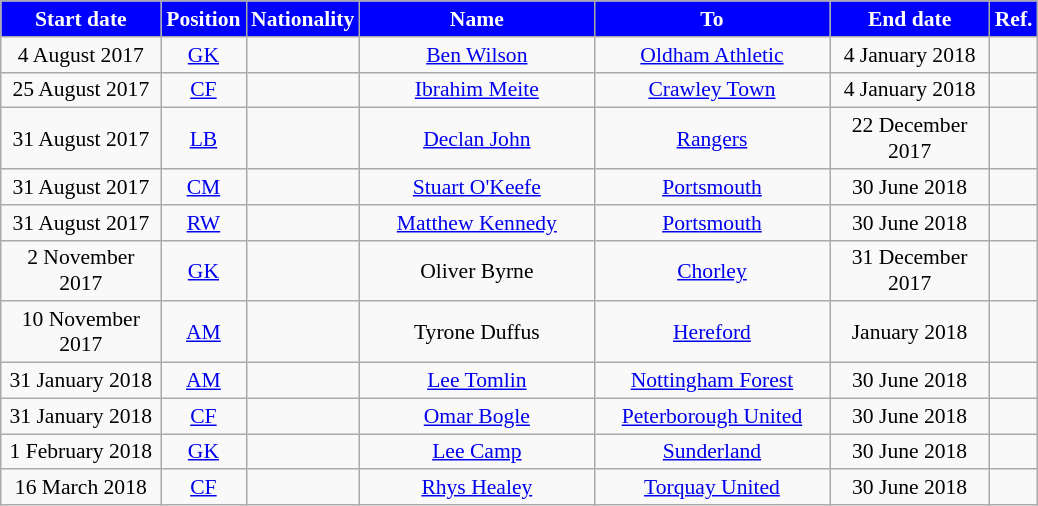<table class="wikitable"  style="text-align:center; font-size:90%; ">
<tr>
<th style="background:#0000FF; color:white; width:100px;">Start date</th>
<th style="background:#0000FF; color:white; width:50px;">Position</th>
<th style="background:#0000FF; color:white; width:50px;">Nationality</th>
<th style="background:#0000FF; color:white; width:150px;">Name</th>
<th style="background:#0000FF; color:white; width:150px;">To</th>
<th style="background:#0000FF; color:white; width:100px;">End date</th>
<th style="background:#0000FF; color:white; width:25px;">Ref.</th>
</tr>
<tr>
<td>4 August 2017</td>
<td><a href='#'>GK</a></td>
<td></td>
<td><a href='#'>Ben Wilson</a></td>
<td><a href='#'>Oldham Athletic</a></td>
<td>4 January 2018</td>
<td></td>
</tr>
<tr>
<td>25 August 2017</td>
<td><a href='#'>CF</a></td>
<td></td>
<td><a href='#'>Ibrahim Meite</a></td>
<td><a href='#'>Crawley Town</a></td>
<td>4 January 2018</td>
<td></td>
</tr>
<tr>
<td>31 August 2017</td>
<td><a href='#'>LB</a></td>
<td></td>
<td><a href='#'>Declan John</a></td>
<td><a href='#'>Rangers</a></td>
<td>22 December 2017</td>
<td></td>
</tr>
<tr>
<td>31 August 2017</td>
<td><a href='#'>CM</a></td>
<td></td>
<td><a href='#'>Stuart O'Keefe</a></td>
<td><a href='#'>Portsmouth</a></td>
<td>30 June 2018</td>
<td></td>
</tr>
<tr>
<td>31 August 2017</td>
<td><a href='#'>RW</a></td>
<td></td>
<td><a href='#'>Matthew Kennedy</a></td>
<td><a href='#'>Portsmouth</a></td>
<td>30 June 2018</td>
<td></td>
</tr>
<tr>
<td>2 November 2017</td>
<td><a href='#'>GK</a></td>
<td></td>
<td>Oliver Byrne</td>
<td><a href='#'>Chorley</a></td>
<td>31 December 2017</td>
<td></td>
</tr>
<tr>
<td>10 November 2017</td>
<td><a href='#'>AM</a></td>
<td></td>
<td>Tyrone Duffus</td>
<td><a href='#'>Hereford</a></td>
<td>January 2018</td>
<td></td>
</tr>
<tr>
<td>31 January 2018</td>
<td><a href='#'>AM</a></td>
<td></td>
<td><a href='#'>Lee Tomlin</a></td>
<td><a href='#'>Nottingham Forest</a></td>
<td>30 June 2018</td>
<td></td>
</tr>
<tr>
<td>31 January 2018</td>
<td><a href='#'>CF</a></td>
<td></td>
<td><a href='#'>Omar Bogle</a></td>
<td><a href='#'>Peterborough United</a></td>
<td>30 June 2018</td>
<td></td>
</tr>
<tr>
<td>1 February 2018</td>
<td><a href='#'>GK</a></td>
<td></td>
<td><a href='#'>Lee Camp</a></td>
<td><a href='#'>Sunderland</a></td>
<td>30 June 2018</td>
<td></td>
</tr>
<tr>
<td>16 March 2018</td>
<td><a href='#'>CF</a></td>
<td></td>
<td><a href='#'>Rhys Healey</a></td>
<td><a href='#'>Torquay United</a></td>
<td>30 June 2018</td>
<td></td>
</tr>
</table>
